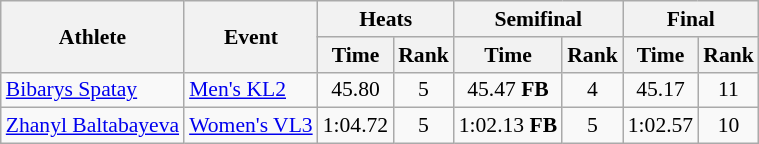<table class="wikitable" style="font-size:90%">
<tr>
<th rowspan="2">Athlete</th>
<th rowspan="2">Event</th>
<th colspan="2">Heats</th>
<th colspan="2">Semifinal</th>
<th colspan="2">Final</th>
</tr>
<tr>
<th>Time</th>
<th>Rank</th>
<th>Time</th>
<th>Rank</th>
<th>Time</th>
<th>Rank</th>
</tr>
<tr align=center>
<td align=left><a href='#'>Bibarys Spatay</a></td>
<td align=left><a href='#'>Men's KL2</a></td>
<td>45.80</td>
<td>5</td>
<td>45.47 <strong>FB</strong></td>
<td>4</td>
<td>45.17</td>
<td>11</td>
</tr>
<tr align=center>
<td align=left><a href='#'>Zhanyl Baltabayeva</a></td>
<td align=left><a href='#'>Women's VL3</a></td>
<td>1:04.72</td>
<td>5</td>
<td>1:02.13 <strong>FB</strong></td>
<td>5</td>
<td>1:02.57</td>
<td>10</td>
</tr>
</table>
